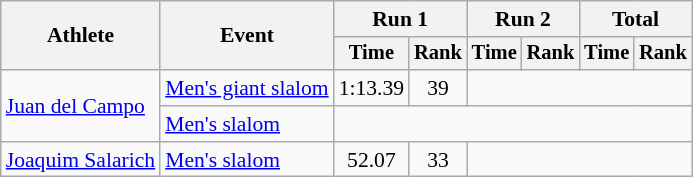<table class="wikitable" style="font-size:90%">
<tr>
<th rowspan=2>Athlete</th>
<th rowspan=2>Event</th>
<th colspan=2>Run 1</th>
<th colspan=2>Run 2</th>
<th colspan=2>Total</th>
</tr>
<tr style="font-size:95%">
<th>Time</th>
<th>Rank</th>
<th>Time</th>
<th>Rank</th>
<th>Time</th>
<th>Rank</th>
</tr>
<tr align=center>
<td align=left rowspan=2><a href='#'>Juan del Campo</a></td>
<td align=left><a href='#'>Men's giant slalom</a></td>
<td>1:13.39</td>
<td>39</td>
<td colspan=4></td>
</tr>
<tr align=center>
<td align=left><a href='#'>Men's slalom</a></td>
<td colspan=6></td>
</tr>
<tr align=center>
<td align=left><a href='#'>Joaquim Salarich</a></td>
<td align=left><a href='#'>Men's slalom</a></td>
<td>52.07</td>
<td>33</td>
<td colspan=4></td>
</tr>
</table>
